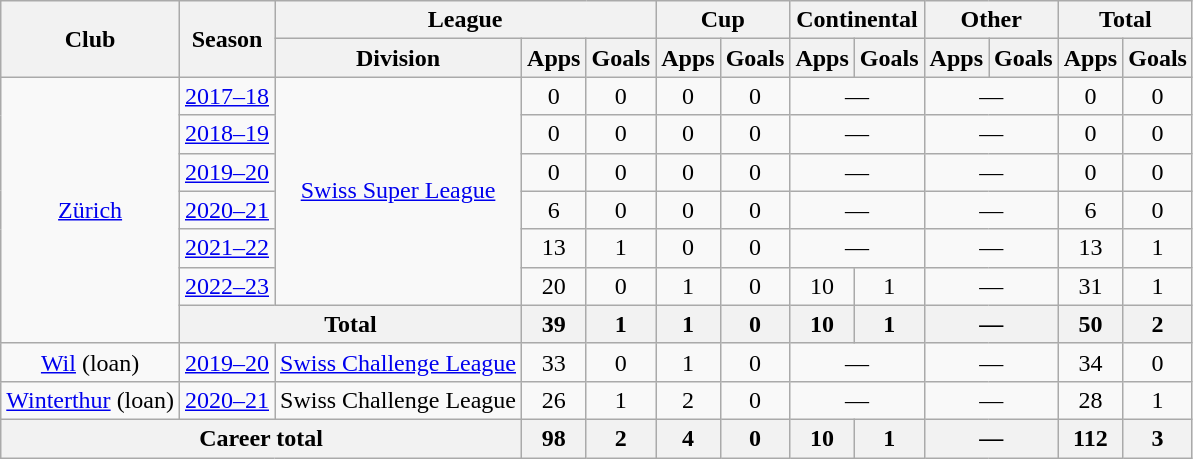<table class=wikitable style=text-align:center>
<tr>
<th rowspan="2">Club</th>
<th rowspan="2">Season</th>
<th colspan="3">League</th>
<th colspan="2">Cup</th>
<th colspan="2">Continental</th>
<th colspan="2">Other</th>
<th colspan="2">Total</th>
</tr>
<tr>
<th>Division</th>
<th>Apps</th>
<th>Goals</th>
<th>Apps</th>
<th>Goals</th>
<th>Apps</th>
<th>Goals</th>
<th>Apps</th>
<th>Goals</th>
<th>Apps</th>
<th>Goals</th>
</tr>
<tr>
<td rowspan="7"><a href='#'>Zürich</a></td>
<td><a href='#'>2017–18</a></td>
<td rowspan="6"><a href='#'>Swiss Super League</a></td>
<td>0</td>
<td>0</td>
<td>0</td>
<td>0</td>
<td colspan=2>―</td>
<td colspan=2>―</td>
<td>0</td>
<td>0</td>
</tr>
<tr>
<td><a href='#'>2018–19</a></td>
<td>0</td>
<td>0</td>
<td>0</td>
<td>0</td>
<td colspan=2>―</td>
<td colspan=2>―</td>
<td>0</td>
<td>0</td>
</tr>
<tr>
<td><a href='#'>2019–20</a></td>
<td>0</td>
<td>0</td>
<td>0</td>
<td>0</td>
<td colspan=2>―</td>
<td colspan=2>―</td>
<td>0</td>
<td>0</td>
</tr>
<tr>
<td><a href='#'>2020–21</a></td>
<td>6</td>
<td>0</td>
<td>0</td>
<td>0</td>
<td colspan=2>―</td>
<td colspan=2>―</td>
<td>6</td>
<td>0</td>
</tr>
<tr>
<td><a href='#'>2021–22</a></td>
<td>13</td>
<td>1</td>
<td>0</td>
<td>0</td>
<td colspan=2>―</td>
<td colspan=2>―</td>
<td>13</td>
<td>1</td>
</tr>
<tr>
<td><a href='#'>2022–23</a></td>
<td>20</td>
<td>0</td>
<td>1</td>
<td>0</td>
<td>10</td>
<td>1</td>
<td colspan=2>―</td>
<td>31</td>
<td>1</td>
</tr>
<tr>
<th colspan="2">Total</th>
<th>39</th>
<th>1</th>
<th>1</th>
<th>0</th>
<th>10</th>
<th>1</th>
<th colspan=2>―</th>
<th>50</th>
<th>2</th>
</tr>
<tr>
<td><a href='#'>Wil</a> (loan)</td>
<td><a href='#'>2019–20</a></td>
<td><a href='#'>Swiss Challenge League</a></td>
<td>33</td>
<td>0</td>
<td>1</td>
<td>0</td>
<td colspan=2>―</td>
<td colspan=2>―</td>
<td>34</td>
<td>0</td>
</tr>
<tr>
<td><a href='#'>Winterthur</a> (loan)</td>
<td><a href='#'>2020–21</a></td>
<td>Swiss Challenge League</td>
<td>26</td>
<td>1</td>
<td>2</td>
<td>0</td>
<td colspan=2>―</td>
<td colspan=2>―</td>
<td>28</td>
<td>1</td>
</tr>
<tr>
<th colspan="3">Career total</th>
<th>98</th>
<th>2</th>
<th>4</th>
<th>0</th>
<th>10</th>
<th>1</th>
<th colspan=2>―</th>
<th>112</th>
<th>3</th>
</tr>
</table>
